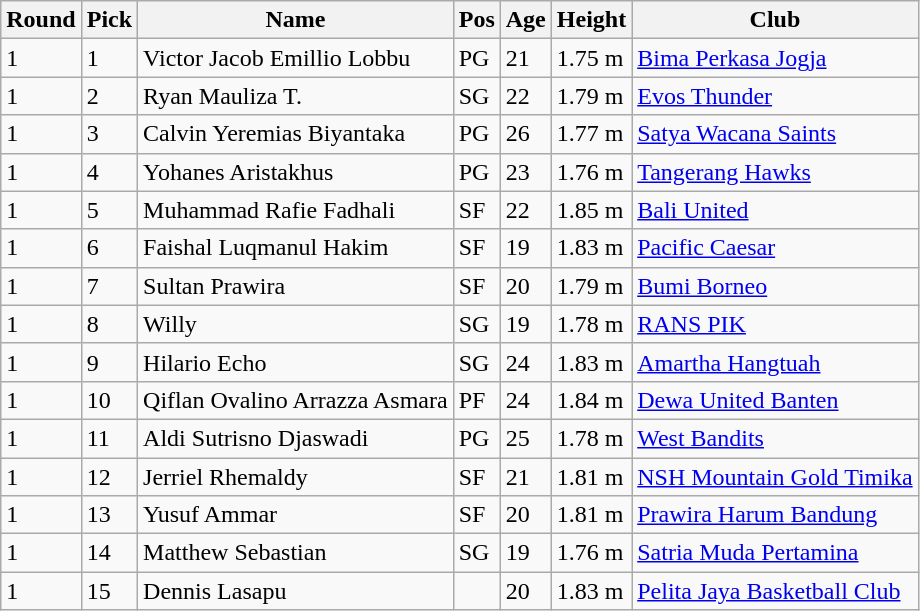<table class="wikitable sortable">
<tr>
<th>Round</th>
<th>Pick</th>
<th>Name</th>
<th>Pos</th>
<th>Age</th>
<th>Height</th>
<th>Club</th>
</tr>
<tr>
<td>1</td>
<td>1</td>
<td>Victor Jacob Emillio Lobbu</td>
<td>PG</td>
<td>21</td>
<td>1.75 m</td>
<td><a href='#'>Bima Perkasa Jogja</a></td>
</tr>
<tr>
<td>1</td>
<td>2</td>
<td>Ryan Mauliza T.</td>
<td>SG</td>
<td>22</td>
<td>1.79 m</td>
<td><a href='#'>Evos Thunder</a></td>
</tr>
<tr>
<td>1</td>
<td>3</td>
<td>Calvin Yeremias Biyantaka</td>
<td>PG</td>
<td>26</td>
<td>1.77 m</td>
<td><a href='#'>Satya Wacana Saints</a></td>
</tr>
<tr>
<td>1</td>
<td>4</td>
<td>Yohanes Aristakhus</td>
<td>PG</td>
<td>23</td>
<td>1.76 m</td>
<td><a href='#'>Tangerang Hawks</a></td>
</tr>
<tr>
<td>1</td>
<td>5</td>
<td>Muhammad Rafie Fadhali</td>
<td>SF</td>
<td>22</td>
<td>1.85 m</td>
<td><a href='#'>Bali United</a></td>
</tr>
<tr>
<td>1</td>
<td>6</td>
<td>Faishal Luqmanul Hakim</td>
<td>SF</td>
<td>19</td>
<td>1.83 m</td>
<td><a href='#'>Pacific Caesar</a></td>
</tr>
<tr>
<td>1</td>
<td>7</td>
<td>Sultan Prawira</td>
<td>SF</td>
<td>20</td>
<td>1.79 m</td>
<td><a href='#'>Bumi Borneo</a></td>
</tr>
<tr>
<td>1</td>
<td>8</td>
<td>Willy</td>
<td>SG</td>
<td>19</td>
<td>1.78 m</td>
<td><a href='#'>RANS PIK</a></td>
</tr>
<tr>
<td>1</td>
<td>9</td>
<td>Hilario Echo</td>
<td>SG</td>
<td>24</td>
<td>1.83 m</td>
<td><a href='#'>Amartha Hangtuah</a></td>
</tr>
<tr>
<td>1</td>
<td>10</td>
<td>Qiflan Ovalino Arrazza Asmara</td>
<td>PF</td>
<td>24</td>
<td>1.84 m</td>
<td><a href='#'>Dewa United Banten</a></td>
</tr>
<tr>
<td>1</td>
<td>11</td>
<td>Aldi Sutrisno Djaswadi</td>
<td>PG</td>
<td>25</td>
<td>1.78 m</td>
<td><a href='#'>West Bandits</a></td>
</tr>
<tr>
<td>1</td>
<td>12</td>
<td>Jerriel Rhemaldy</td>
<td>SF</td>
<td>21</td>
<td>1.81 m</td>
<td><a href='#'>NSH Mountain Gold Timika</a></td>
</tr>
<tr>
<td>1</td>
<td>13</td>
<td>Yusuf Ammar</td>
<td>SF</td>
<td>20</td>
<td>1.81 m</td>
<td><a href='#'>Prawira Harum Bandung</a></td>
</tr>
<tr>
<td>1</td>
<td>14</td>
<td>Matthew Sebastian</td>
<td>SG</td>
<td>19</td>
<td>1.76 m</td>
<td><a href='#'>Satria Muda Pertamina</a></td>
</tr>
<tr>
<td>1</td>
<td>15</td>
<td>Dennis Lasapu</td>
<td></td>
<td>20</td>
<td>1.83 m</td>
<td><a href='#'>Pelita Jaya Basketball Club</a></td>
</tr>
</table>
